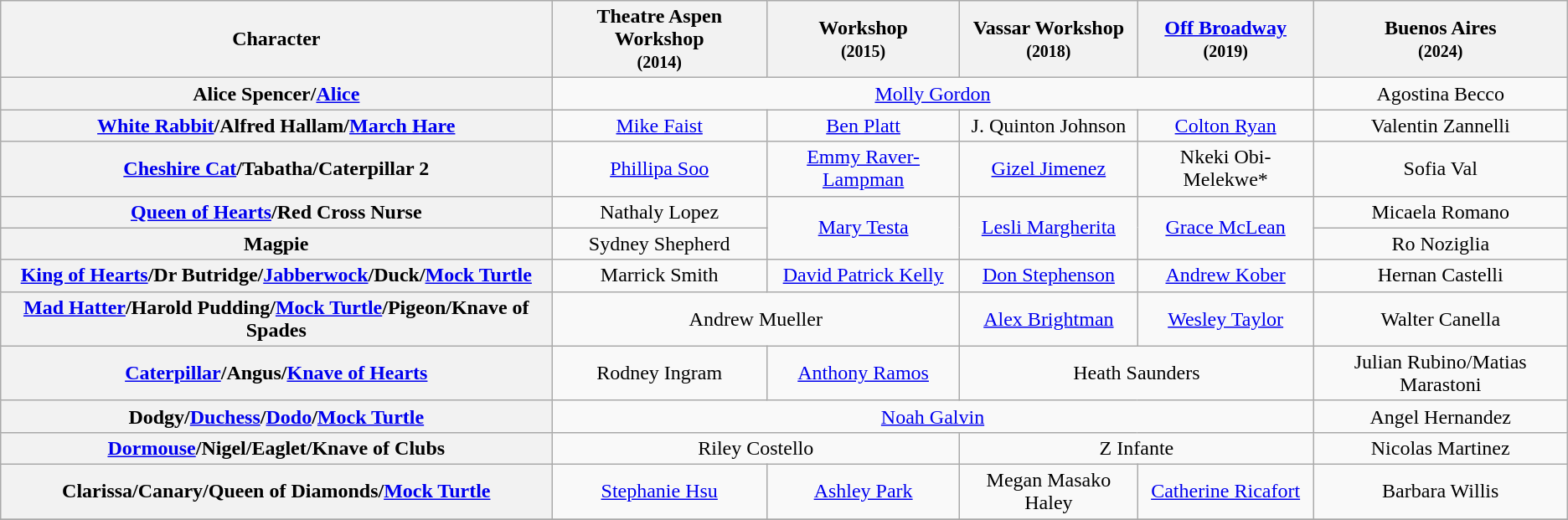<table class="wikitable" style="text-align: center">
<tr>
<th>Character</th>
<th>Theatre Aspen Workshop<br><small>(2014)</small></th>
<th>Workshop<br><small>(2015)</small></th>
<th>Vassar Workshop<br><small>(2018)</small></th>
<th><a href='#'>Off Broadway</a> <br><small>(2019)</small></th>
<th>Buenos Aires <br><small>(2024)</small></th>
</tr>
<tr>
<th>Alice Spencer/<a href='#'>Alice</a></th>
<td colspan="4"><a href='#'>Molly Gordon</a></td>
<td>Agostina Becco</td>
</tr>
<tr>
<th><a href='#'>White Rabbit</a>/Alfred Hallam/<a href='#'>March Hare</a></th>
<td><a href='#'>Mike Faist</a></td>
<td><a href='#'>Ben Platt</a></td>
<td>J. Quinton Johnson</td>
<td><a href='#'>Colton Ryan</a></td>
<td>Valentin Zannelli</td>
</tr>
<tr>
<th><a href='#'>Cheshire Cat</a>/Tabatha/Caterpillar 2</th>
<td><a href='#'>Phillipa Soo</a></td>
<td><a href='#'>Emmy Raver-Lampman</a></td>
<td><a href='#'>Gizel Jimenez</a></td>
<td>Nkeki Obi-Melekwe*</td>
<td>Sofia Val</td>
</tr>
<tr>
<th><a href='#'>Queen of Hearts</a>/Red Cross Nurse</th>
<td>Nathaly Lopez</td>
<td rowspan="2"><a href='#'>Mary Testa</a></td>
<td rowspan="2"><a href='#'>Lesli Margherita</a></td>
<td rowspan="2"><a href='#'>Grace McLean</a></td>
<td>Micaela Romano</td>
</tr>
<tr>
<th>Magpie</th>
<td>Sydney Shepherd</td>
<td>Ro Noziglia</td>
</tr>
<tr>
<th><a href='#'>King of Hearts</a>/Dr Butridge/<a href='#'>Jabberwock</a>/Duck/<a href='#'>Mock Turtle</a></th>
<td>Marrick Smith</td>
<td><a href='#'>David Patrick Kelly</a></td>
<td><a href='#'>Don Stephenson</a></td>
<td><a href='#'>Andrew Kober</a></td>
<td>Hernan Castelli</td>
</tr>
<tr>
<th><a href='#'>Mad Hatter</a>/Harold Pudding/<a href='#'>Mock Turtle</a>/Pigeon/Knave of Spades</th>
<td colspan="2">Andrew Mueller</td>
<td><a href='#'>Alex Brightman</a></td>
<td><a href='#'>Wesley Taylor</a></td>
<td>Walter Canella</td>
</tr>
<tr>
<th><a href='#'>Caterpillar</a>/Angus/<a href='#'>Knave of Hearts</a></th>
<td>Rodney Ingram</td>
<td><a href='#'>Anthony Ramos</a></td>
<td colspan="2">Heath Saunders</td>
<td>Julian Rubino/Matias Marastoni</td>
</tr>
<tr>
<th>Dodgy/<a href='#'>Duchess</a>/<a href='#'>Dodo</a>/<a href='#'>Mock Turtle</a></th>
<td colspan="4"><a href='#'>Noah Galvin</a></td>
<td>Angel Hernandez</td>
</tr>
<tr>
<th><a href='#'>Dormouse</a>/Nigel/Eaglet/Knave of Clubs</th>
<td colspan="2">Riley Costello</td>
<td colspan="2">Z Infante</td>
<td>Nicolas Martinez</td>
</tr>
<tr>
<th>Clarissa/Canary/Queen of Diamonds/<a href='#'>Mock Turtle</a></th>
<td><a href='#'>Stephanie Hsu</a></td>
<td><a href='#'>Ashley Park</a></td>
<td>Megan Masako Haley</td>
<td><a href='#'>Catherine Ricafort</a></td>
<td>Barbara Willis</td>
</tr>
<tr>
</tr>
</table>
